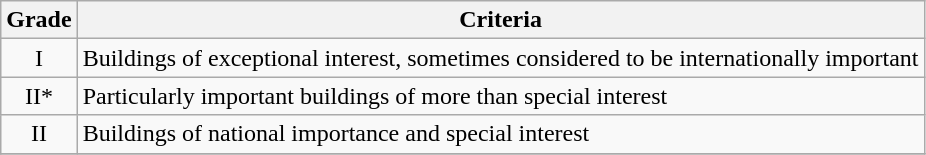<table class="wikitable" border="1">
<tr>
<th>Grade</th>
<th>Criteria</th>
</tr>
<tr>
<td align="center" >I</td>
<td>Buildings of exceptional interest, sometimes considered to be internationally important</td>
</tr>
<tr>
<td align="center" >II*</td>
<td>Particularly important buildings of more than special interest</td>
</tr>
<tr>
<td align="center" >II</td>
<td>Buildings of national importance and special interest</td>
</tr>
<tr>
</tr>
</table>
